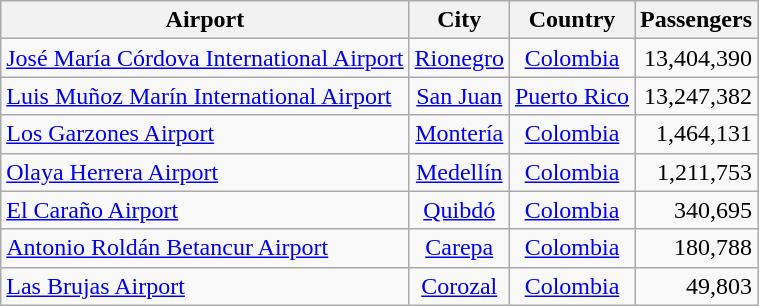<table class="wikitable sortable">
<tr>
<th>Airport</th>
<th>City</th>
<th>Country</th>
<th>Passengers</th>
</tr>
<tr>
<td><a href='#'>José María Córdova International Airport</a></td>
<td align="center"><a href='#'>Rionegro</a></td>
<td align="center"><a href='#'>Colombia</a></td>
<td align="right">13,404,390</td>
</tr>
<tr>
<td><a href='#'>Luis Muñoz Marín International Airport</a></td>
<td align="center"><a href='#'>San Juan</a></td>
<td align="center"><a href='#'>Puerto Rico</a></td>
<td align="right">13,247,382</td>
</tr>
<tr>
<td><a href='#'>Los Garzones Airport</a></td>
<td align="center"><a href='#'>Montería</a></td>
<td align="center"><a href='#'>Colombia</a></td>
<td align="right">1,464,131</td>
</tr>
<tr>
<td><a href='#'>Olaya Herrera Airport</a></td>
<td align="center"><a href='#'>Medellín</a></td>
<td align="center"><a href='#'>Colombia</a></td>
<td align="right">1,211,753</td>
</tr>
<tr>
<td><a href='#'>El Caraño Airport</a></td>
<td align="center"><a href='#'>Quibdó</a></td>
<td align="center"><a href='#'>Colombia</a></td>
<td align="right">340,695</td>
</tr>
<tr>
<td><a href='#'>Antonio Roldán Betancur Airport</a></td>
<td align="center"><a href='#'>Carepa</a></td>
<td align="center"><a href='#'>Colombia</a></td>
<td align="right">180,788</td>
</tr>
<tr>
<td><a href='#'>Las Brujas Airport</a></td>
<td align="center"><a href='#'>Corozal</a></td>
<td align="center"><a href='#'>Colombia</a></td>
<td align="right">49,803</td>
</tr>
</table>
